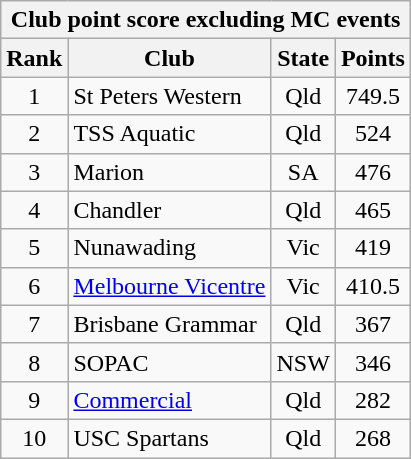<table class="wikitable" style="text-align:center">
<tr>
<th colspan=4>Club point score excluding MC events</th>
</tr>
<tr>
<th>Rank</th>
<th>Club</th>
<th>State</th>
<th>Points</th>
</tr>
<tr>
<td>1</td>
<td align=left>St Peters Western</td>
<td>Qld</td>
<td>749.5</td>
</tr>
<tr>
<td>2</td>
<td align=left>TSS Aquatic</td>
<td>Qld</td>
<td>524</td>
</tr>
<tr>
<td>3</td>
<td align=left>Marion</td>
<td>SA</td>
<td>476</td>
</tr>
<tr>
<td>4</td>
<td align=left>Chandler</td>
<td>Qld</td>
<td>465</td>
</tr>
<tr>
<td>5</td>
<td align=left>Nunawading</td>
<td>Vic</td>
<td>419</td>
</tr>
<tr>
<td>6</td>
<td align=left><a href='#'>Melbourne Vicentre</a></td>
<td>Vic</td>
<td>410.5</td>
</tr>
<tr>
<td>7</td>
<td align=left>Brisbane Grammar</td>
<td>Qld</td>
<td>367</td>
</tr>
<tr>
<td>8</td>
<td align=left>SOPAC</td>
<td>NSW</td>
<td>346</td>
</tr>
<tr>
<td>9</td>
<td align=left><a href='#'>Commercial</a></td>
<td>Qld</td>
<td>282</td>
</tr>
<tr>
<td>10</td>
<td align=left>USC Spartans</td>
<td>Qld</td>
<td>268</td>
</tr>
</table>
